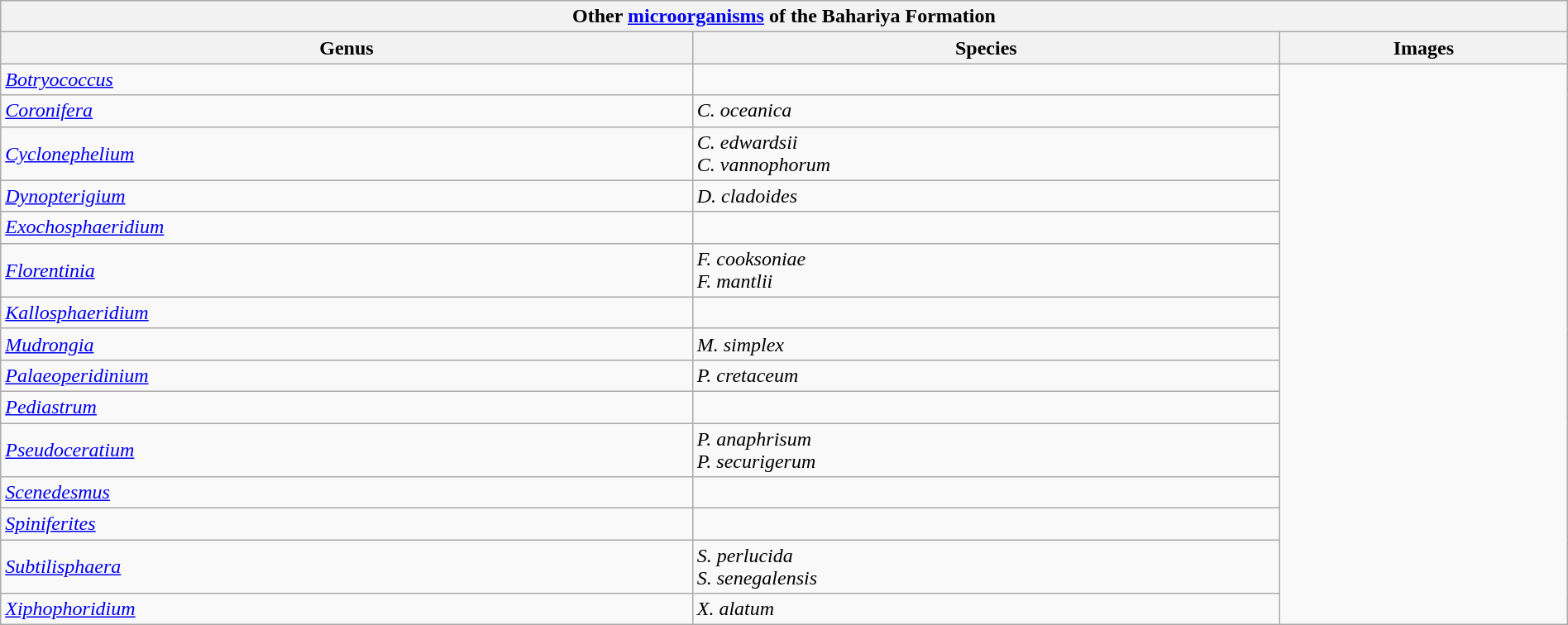<table class="wikitable" align="center" width="100%">
<tr>
<th colspan="7" align="center"><strong>Other <a href='#'>microorganisms</a> of the Bahariya Formation</strong></th>
</tr>
<tr>
<th>Genus</th>
<th>Species</th>
<th>Images</th>
</tr>
<tr>
<td><em><a href='#'>Botryococcus</a></em></td>
<td></td>
<td rowspan="15"><br></td>
</tr>
<tr>
<td><em><a href='#'>Coronifera</a></em></td>
<td><em>C. oceanica</em></td>
</tr>
<tr>
<td><em><a href='#'>Cyclonephelium</a></em></td>
<td><em>C. edwardsii</em><br><em>C. vannophorum</em></td>
</tr>
<tr>
<td><em><a href='#'>Dynopterigium</a></em></td>
<td><em>D. cladoides</em></td>
</tr>
<tr>
<td><em><a href='#'>Exochosphaeridium</a></em></td>
<td></td>
</tr>
<tr>
<td><em><a href='#'>Florentinia</a></em></td>
<td><em>F. cooksoniae</em><br><em>F. mantlii</em></td>
</tr>
<tr>
<td><em><a href='#'>Kallosphaeridium</a></em></td>
<td></td>
</tr>
<tr>
<td><em><a href='#'>Mudrongia</a></em></td>
<td><em>M. simplex</em></td>
</tr>
<tr>
<td><em><a href='#'>Palaeoperidinium</a></em></td>
<td><em>P. cretaceum</em></td>
</tr>
<tr>
<td><em><a href='#'>Pediastrum</a></em></td>
<td></td>
</tr>
<tr>
<td><em><a href='#'>Pseudoceratium</a></em></td>
<td><em>P. anaphrisum</em><br><em>P. securigerum</em></td>
</tr>
<tr>
<td><em><a href='#'>Scenedesmus</a></em></td>
<td></td>
</tr>
<tr>
<td><em><a href='#'>Spiniferites</a></em></td>
<td></td>
</tr>
<tr>
<td><em><a href='#'>Subtilisphaera</a></em></td>
<td><em>S. perlucida</em><br><em>S. senegalensis</em></td>
</tr>
<tr>
<td><em><a href='#'>Xiphophoridium</a></em></td>
<td><em>X. alatum</em></td>
</tr>
</table>
